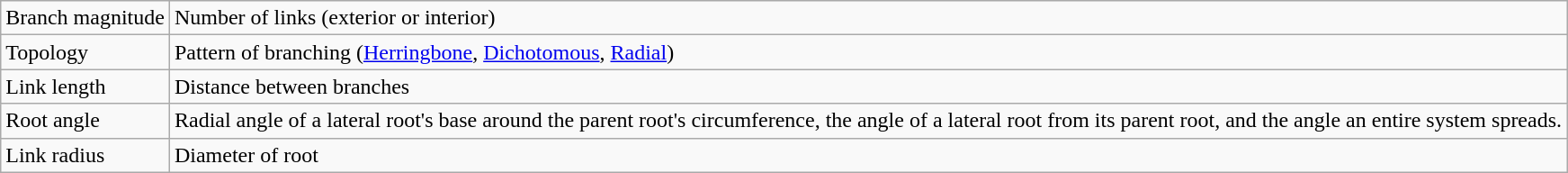<table class="wikitable">
<tr Root || Root can hold the plant firmly to the ground and it absorb water and neutrients>
<td>Branch magnitude</td>
<td>Number of links (exterior or interior)</td>
</tr>
<tr>
<td>Topology</td>
<td>Pattern of branching (<a href='#'>Herringbone</a>, <a href='#'>Dichotomous</a>, <a href='#'>Radial</a>)</td>
</tr>
<tr>
<td>Link length</td>
<td>Distance between branches</td>
</tr>
<tr>
<td>Root angle</td>
<td>Radial angle of a lateral root's base around the parent root's circumference, the angle of a lateral root from its parent root, and the angle an entire system spreads.</td>
</tr>
<tr>
<td>Link radius</td>
<td>Diameter of root</td>
</tr>
</table>
